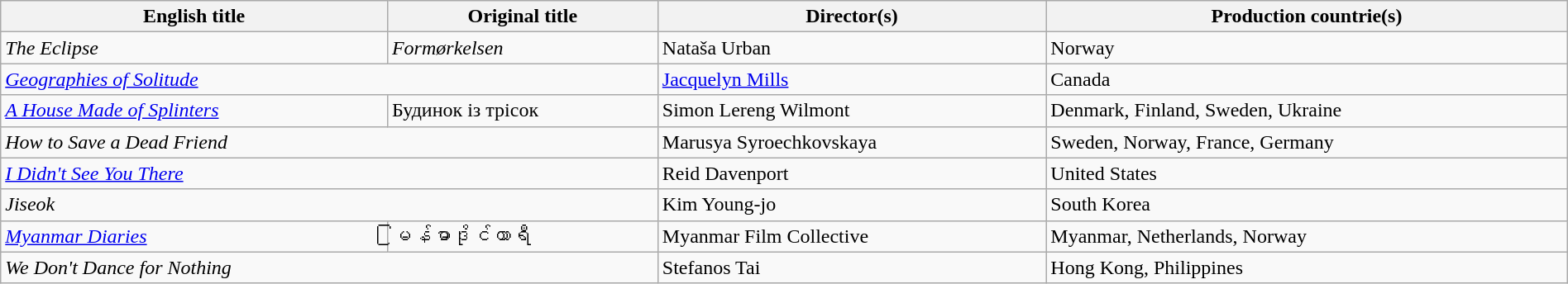<table class="sortable wikitable" style="width:100%; margin-bottom:4px">
<tr>
<th scope="col">English title</th>
<th scope="col">Original title</th>
<th scope="col">Director(s)</th>
<th scope="col">Production countrie(s)</th>
</tr>
<tr>
<td><em>The Eclipse</em></td>
<td><em>Formørkelsen</em></td>
<td>Nataša Urban</td>
<td>Norway</td>
</tr>
<tr>
<td colspan="2"><em><a href='#'>Geographies of Solitude</a></em></td>
<td><a href='#'>Jacquelyn Mills</a></td>
<td>Canada</td>
</tr>
<tr>
<td><em><a href='#'>A House Made of Splinters</a></em></td>
<td>Будинок із трісок</td>
<td>Simon Lereng Wilmont</td>
<td>Denmark, Finland, Sweden, Ukraine</td>
</tr>
<tr>
<td colspan="2"><em>How to Save a Dead Friend</em></td>
<td>Marusya Syroechkovskaya</td>
<td>Sweden, Norway, France, Germany</td>
</tr>
<tr>
<td colspan="2"><em><a href='#'>I Didn't See You There</a></em></td>
<td>Reid Davenport</td>
<td>United States</td>
</tr>
<tr>
<td colspan="2"><em>Jiseok</em></td>
<td>Kim Young-jo</td>
<td>South Korea</td>
</tr>
<tr>
<td><em><a href='#'>Myanmar Diaries</a></em></td>
<td>မြန်မာဒိုင်ယာရီ</td>
<td>Myanmar Film Collective</td>
<td>Myanmar, Netherlands, Norway</td>
</tr>
<tr>
<td colspan="2"><em>We Don't Dance for Nothing</em></td>
<td>Stefanos Tai</td>
<td>Hong Kong, Philippines</td>
</tr>
</table>
